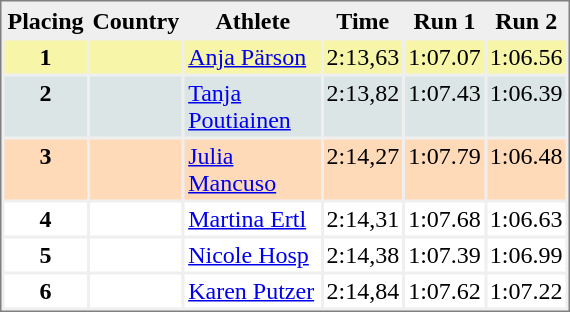<table style="border-style:solid;border-width:1px;border-color:#808080;background-color:#EFEFEF" cellspacing="2" cellpadding="2" width="380px">
<tr bgcolor="#EFEFEF">
<th align=center>Placing</th>
<th align=center>Country</th>
<th align=center>Athlete</th>
<th align=center>Time</th>
<th>Run 1</th>
<th>Run 2</th>
</tr>
<tr align="center" valign="top" bgcolor="#F7F6A8">
<th>1</th>
<td align=left></td>
<td align="left"><a href='#'>Anja Pärson</a></td>
<td align="left">2:13,63</td>
<td>1:07.07</td>
<td>1:06.56</td>
</tr>
<tr align="center" valign="top" bgcolor="#DCE5E5">
<th>2</th>
<td align=left></td>
<td align="left"><a href='#'>Tanja Poutiainen</a></td>
<td align="left">2:13,82</td>
<td>1:07.43</td>
<td>1:06.39</td>
</tr>
<tr align="center" valign="top" bgcolor="#FFDAB9">
<th>3</th>
<td align=left></td>
<td align="left"><a href='#'>Julia Mancuso</a></td>
<td align="left">2:14,27</td>
<td>1:07.79</td>
<td>1:06.48</td>
</tr>
<tr align="center" valign="top" bgcolor="#FFFFFF">
<th>4</th>
<td align=left></td>
<td align="left"><a href='#'>Martina Ertl</a></td>
<td align="left">2:14,31</td>
<td>1:07.68</td>
<td>1:06.63</td>
</tr>
<tr align="center" valign="top" bgcolor="#FFFFFF">
<th>5</th>
<td align=left></td>
<td align="left"><a href='#'>Nicole Hosp</a></td>
<td align="left">2:14,38</td>
<td>1:07.39</td>
<td>1:06.99</td>
</tr>
<tr align="center" valign="top" bgcolor="#FFFFFF">
<th>6</th>
<td align=left></td>
<td align="left"><a href='#'>Karen Putzer</a></td>
<td align="left">2:14,84</td>
<td>1:07.62</td>
<td>1:07.22</td>
</tr>
</table>
